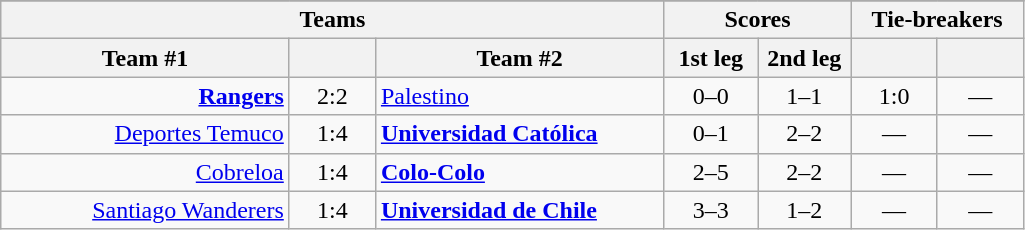<table class="wikitable" style="text-align: center;">
<tr>
</tr>
<tr>
<th colspan=3>Teams</th>
<th colspan=2>Scores</th>
<th colspan=2>Tie-breakers</th>
</tr>
<tr>
<th width="185">Team #1</th>
<th width="50"></th>
<th width="185">Team #2</th>
<th width="55">1st leg</th>
<th width="55">2nd leg</th>
<th width="50"></th>
<th width="50"></th>
</tr>
<tr>
<td align=right><strong><a href='#'>Rangers</a></strong></td>
<td>2:2</td>
<td align=left><a href='#'>Palestino</a></td>
<td>0–0</td>
<td>1–1</td>
<td>1:0</td>
<td>—</td>
</tr>
<tr>
<td align=right><a href='#'>Deportes Temuco</a></td>
<td>1:4</td>
<td align=left><strong><a href='#'>Universidad Católica</a></strong></td>
<td>0–1</td>
<td>2–2</td>
<td>—</td>
<td>—</td>
</tr>
<tr>
<td align=right><a href='#'>Cobreloa</a></td>
<td>1:4</td>
<td align=left><strong><a href='#'>Colo-Colo</a></strong></td>
<td>2–5</td>
<td>2–2</td>
<td>—</td>
<td>—</td>
</tr>
<tr>
<td align=right><a href='#'>Santiago Wanderers</a></td>
<td>1:4</td>
<td align=left><strong><a href='#'>Universidad de Chile</a></strong></td>
<td>3–3</td>
<td>1–2</td>
<td>—</td>
<td>—</td>
</tr>
</table>
